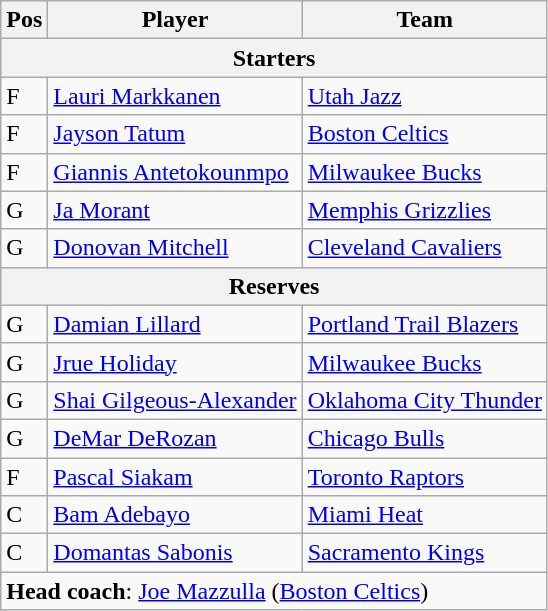<table class="wikitable">
<tr>
<th>Pos</th>
<th>Player</th>
<th>Team</th>
</tr>
<tr>
<th scope="col" colspan="4">Starters</th>
</tr>
<tr>
<td>F</td>
<td><a href='#'>Lauri Markkanen</a></td>
<td><a href='#'>Utah Jazz</a></td>
</tr>
<tr>
<td>F</td>
<td><a href='#'>Jayson Tatum</a></td>
<td><a href='#'>Boston Celtics</a></td>
</tr>
<tr>
<td>F</td>
<td><a href='#'>Giannis Antetokounmpo</a></td>
<td><a href='#'>Milwaukee Bucks</a></td>
</tr>
<tr>
<td>G</td>
<td><a href='#'>Ja Morant</a></td>
<td><a href='#'>Memphis Grizzlies</a></td>
</tr>
<tr>
<td>G</td>
<td><a href='#'>Donovan Mitchell</a></td>
<td><a href='#'>Cleveland Cavaliers</a></td>
</tr>
<tr>
<th scope="col" colspan="4">Reserves</th>
</tr>
<tr>
<td>G</td>
<td><a href='#'>Damian Lillard</a></td>
<td><a href='#'>Portland Trail Blazers</a></td>
</tr>
<tr>
<td>G</td>
<td><a href='#'>Jrue Holiday</a></td>
<td><a href='#'>Milwaukee Bucks</a></td>
</tr>
<tr>
<td>G</td>
<td><a href='#'>Shai Gilgeous-Alexander</a></td>
<td><a href='#'>Oklahoma City Thunder</a></td>
</tr>
<tr>
<td>G</td>
<td><a href='#'>DeMar DeRozan</a></td>
<td><a href='#'>Chicago Bulls</a></td>
</tr>
<tr>
<td>F</td>
<td><a href='#'>Pascal Siakam</a></td>
<td><a href='#'>Toronto Raptors</a></td>
</tr>
<tr>
<td>C</td>
<td><a href='#'>Bam Adebayo</a></td>
<td><a href='#'>Miami Heat</a></td>
</tr>
<tr>
<td>C</td>
<td><a href='#'>Domantas Sabonis</a></td>
<td><a href='#'>Sacramento Kings</a></td>
</tr>
<tr>
<td colspan="3"><strong>Head coach</strong>: <a href='#'>Joe Mazzulla</a> (<a href='#'>Boston Celtics</a>)</td>
</tr>
</table>
